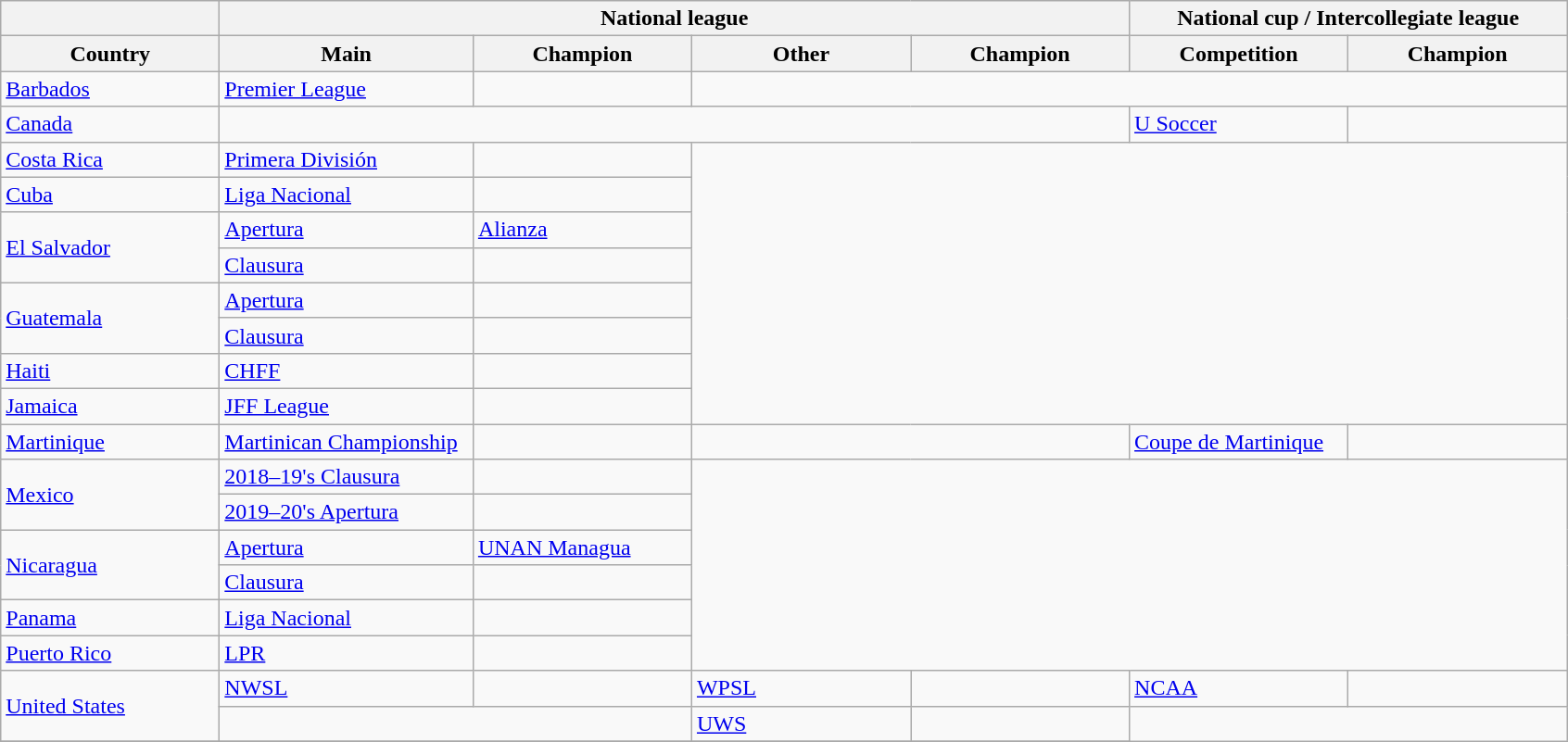<table class="wikitable">
<tr>
<th></th>
<th colspan=4>National league</th>
<th colspan=2>National cup / Intercollegiate league</th>
</tr>
<tr>
<th width=150px>Country</th>
<th width=175px>Main</th>
<th width=150px>Champion</th>
<th width=150px>Other</th>
<th width=150px>Champion</th>
<th width=150px>Competition</th>
<th width=150px>Champion</th>
</tr>
<tr>
<td> <a href='#'>Barbados</a></td>
<td><a href='#'>Premier League</a></td>
<td></td>
</tr>
<tr>
<td> <a href='#'>Canada</a></td>
<td colspan=4></td>
<td><a href='#'>U Soccer</a></td>
<td></td>
</tr>
<tr>
<td> <a href='#'>Costa Rica</a></td>
<td><a href='#'>Primera División</a></td>
<td></td>
</tr>
<tr>
<td> <a href='#'>Cuba</a></td>
<td><a href='#'>Liga Nacional</a></td>
<td></td>
</tr>
<tr>
<td rowspan=2> <a href='#'>El Salvador</a></td>
<td><a href='#'>Apertura</a></td>
<td><a href='#'>Alianza</a></td>
</tr>
<tr>
<td><a href='#'>Clausura</a></td>
<td></td>
</tr>
<tr>
<td rowspan=2> <a href='#'>Guatemala</a></td>
<td><a href='#'>Apertura</a></td>
<td></td>
</tr>
<tr>
<td><a href='#'>Clausura</a></td>
<td></td>
</tr>
<tr>
<td> <a href='#'>Haiti</a></td>
<td><a href='#'>CHFF</a></td>
<td></td>
</tr>
<tr>
<td> <a href='#'>Jamaica</a></td>
<td><a href='#'>JFF League</a></td>
<td></td>
</tr>
<tr>
<td> <a href='#'>Martinique</a></td>
<td><a href='#'>Martinican Championship</a></td>
<td></td>
<td colspan=2></td>
<td><a href='#'>Coupe de Martinique</a></td>
<td></td>
</tr>
<tr>
<td rowspan=2> <a href='#'>Mexico</a></td>
<td><a href='#'>2018–19's Clausura</a></td>
<td></td>
</tr>
<tr>
<td><a href='#'>2019–20's Apertura</a></td>
<td></td>
</tr>
<tr>
<td rowspan=2> <a href='#'>Nicaragua</a></td>
<td><a href='#'>Apertura</a></td>
<td><a href='#'>UNAN Managua</a></td>
</tr>
<tr>
<td><a href='#'>Clausura</a></td>
<td></td>
</tr>
<tr>
<td> <a href='#'>Panama</a></td>
<td><a href='#'>Liga Nacional</a></td>
<td></td>
</tr>
<tr>
<td> <a href='#'>Puerto Rico</a></td>
<td><a href='#'>LPR</a></td>
<td></td>
</tr>
<tr>
<td rowspan=2> <a href='#'>United States</a></td>
<td><a href='#'>NWSL</a></td>
<td></td>
<td><a href='#'>WPSL</a></td>
<td></td>
<td><a href='#'>NCAA</a></td>
<td></td>
</tr>
<tr>
<td colspan=2></td>
<td><a href='#'>UWS</a></td>
<td></td>
</tr>
<tr>
</tr>
</table>
